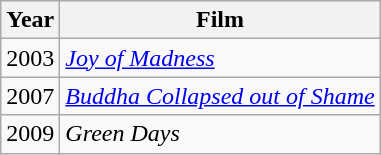<table class="wikitable">
<tr>
<th>Year</th>
<th>Film</th>
</tr>
<tr>
<td>2003</td>
<td><em><a href='#'>Joy of Madness</a></em></td>
</tr>
<tr>
<td>2007</td>
<td><em><a href='#'>Buddha Collapsed out of Shame</a></em></td>
</tr>
<tr>
<td>2009</td>
<td><em>Green Days</em></td>
</tr>
</table>
